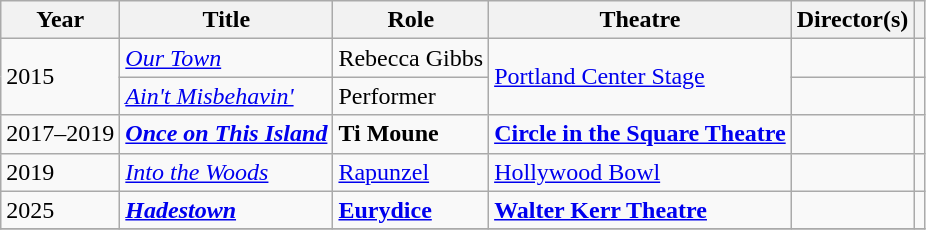<table class="wikitable sortable">
<tr>
<th>Year</th>
<th>Title</th>
<th>Role</th>
<th>Theatre</th>
<th>Director(s)</th>
<th></th>
</tr>
<tr>
<td rowspan=2>2015</td>
<td><em><a href='#'>Our Town</a></em></td>
<td>Rebecca Gibbs</td>
<td rowspan=2><a href='#'>Portland Center Stage</a></td>
<td></td>
<td></td>
</tr>
<tr>
<td><em><a href='#'>Ain't Misbehavin'</a></em></td>
<td>Performer</td>
<td></td>
<td></td>
</tr>
<tr>
<td>2017–2019</td>
<td><strong> <em><a href='#'>Once on This Island</a></em> </strong></td>
<td><strong>Ti Moune</strong></td>
<td><strong><a href='#'>Circle in the Square Theatre</a></strong></td>
<td></td>
<td></td>
</tr>
<tr>
<td>2019</td>
<td><em><a href='#'>Into the Woods</a></em></td>
<td><a href='#'>Rapunzel</a></td>
<td><a href='#'>Hollywood Bowl</a></td>
<td></td>
<td></td>
</tr>
<tr>
<td>2025</td>
<td><strong> <em><a href='#'>Hadestown</a></em> </strong></td>
<td><strong><a href='#'>Eurydice</a></strong></td>
<td><strong><a href='#'>Walter Kerr Theatre</a></strong></td>
<td></td>
<td></td>
</tr>
<tr>
</tr>
</table>
